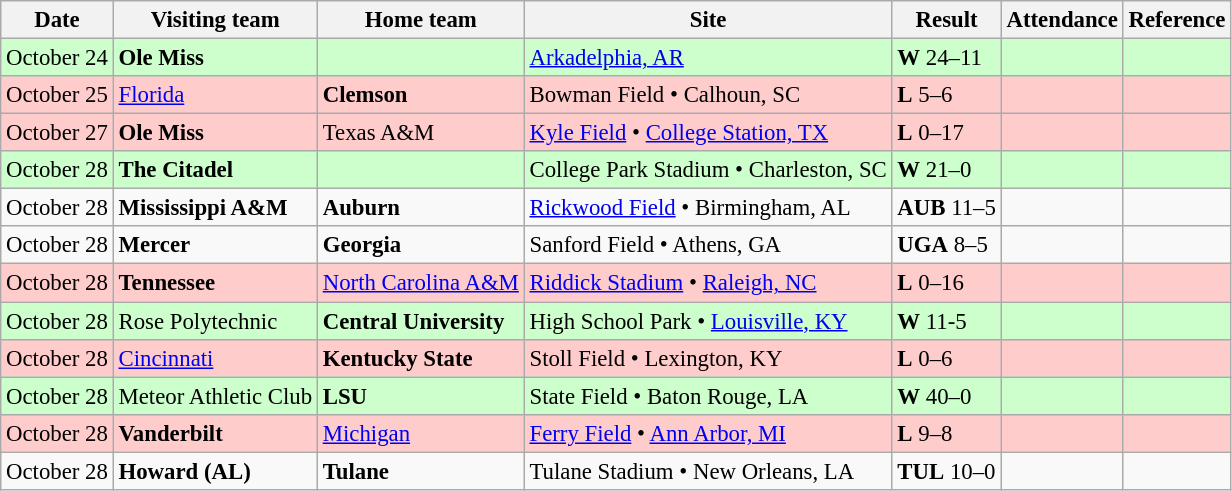<table class="wikitable" style="font-size:95%;">
<tr>
<th>Date</th>
<th>Visiting team</th>
<th>Home team</th>
<th>Site</th>
<th>Result</th>
<th>Attendance</th>
<th class="unsortable">Reference</th>
</tr>
<tr bgcolor=ccffcc>
<td>October 24</td>
<td><strong>Ole Miss</strong></td>
<td></td>
<td><a href='#'>Arkadelphia, AR</a></td>
<td><strong>W</strong> 24–11</td>
<td></td>
<td></td>
</tr>
<tr bgcolor=ffcccc>
<td>October 25</td>
<td><a href='#'>Florida</a></td>
<td><strong>Clemson</strong></td>
<td>Bowman Field • Calhoun, SC</td>
<td><strong>L</strong> 5–6</td>
<td></td>
<td></td>
</tr>
<tr bgcolor=ffcccc>
<td>October 27</td>
<td><strong>Ole Miss</strong></td>
<td>Texas A&M</td>
<td><a href='#'>Kyle Field</a> • <a href='#'>College Station, TX</a></td>
<td><strong>L</strong> 0–17</td>
<td></td>
<td></td>
</tr>
<tr bgcolor=ccffcc>
<td>October 28</td>
<td><strong>The Citadel</strong></td>
<td></td>
<td>College Park Stadium • Charleston, SC</td>
<td><strong>W</strong> 21–0</td>
<td></td>
<td></td>
</tr>
<tr bgcolor=>
<td>October 28</td>
<td><strong>Mississippi A&M</strong></td>
<td><strong>Auburn</strong></td>
<td><a href='#'>Rickwood Field</a> • Birmingham, AL</td>
<td><strong>AUB</strong> 11–5</td>
<td></td>
<td></td>
</tr>
<tr bgcolor=>
<td>October 28</td>
<td><strong>Mercer</strong></td>
<td><strong>Georgia</strong></td>
<td>Sanford Field • Athens, GA</td>
<td><strong>UGA</strong> 8–5</td>
<td></td>
<td></td>
</tr>
<tr bgcolor=ffcccc>
<td>October 28</td>
<td><strong>Tennessee</strong></td>
<td><a href='#'>North Carolina A&M</a></td>
<td><a href='#'>Riddick Stadium</a> • <a href='#'>Raleigh, NC</a></td>
<td><strong>L</strong> 0–16</td>
<td></td>
<td></td>
</tr>
<tr bgcolor=ccffcc>
<td>October 28</td>
<td>Rose Polytechnic</td>
<td><strong>Central University</strong></td>
<td>High School Park • <a href='#'>Louisville, KY</a></td>
<td><strong>W</strong> 11-5</td>
<td></td>
<td></td>
</tr>
<tr bgcolor=ffcccc>
<td>October 28</td>
<td><a href='#'>Cincinnati</a></td>
<td><strong>Kentucky State</strong></td>
<td>Stoll Field • Lexington, KY</td>
<td><strong>L</strong> 0–6</td>
<td></td>
<td></td>
</tr>
<tr bgcolor=ccffcc>
<td>October 28</td>
<td>Meteor Athletic Club</td>
<td><strong>LSU</strong></td>
<td>State Field • Baton Rouge, LA</td>
<td><strong>W</strong> 40–0</td>
<td></td>
<td></td>
</tr>
<tr bgcolor=ffcccc>
<td>October 28</td>
<td><strong>Vanderbilt</strong></td>
<td><a href='#'>Michigan</a></td>
<td><a href='#'>Ferry Field</a> • <a href='#'>Ann Arbor, MI</a></td>
<td><strong>L</strong> 9–8</td>
<td></td>
<td></td>
</tr>
<tr bgcolor=>
<td>October 28</td>
<td><strong>Howard (AL)</strong></td>
<td><strong>Tulane</strong></td>
<td>Tulane Stadium • New Orleans, LA</td>
<td><strong>TUL</strong> 10–0</td>
<td></td>
<td></td>
</tr>
</table>
